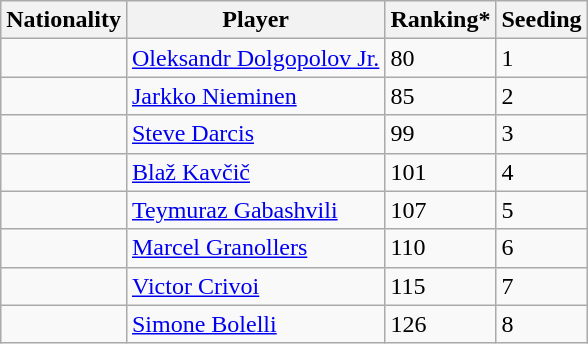<table class="wikitable" border="1">
<tr>
<th>Nationality</th>
<th>Player</th>
<th>Ranking*</th>
<th>Seeding</th>
</tr>
<tr>
<td></td>
<td><a href='#'>Oleksandr Dolgopolov Jr.</a></td>
<td>80</td>
<td>1</td>
</tr>
<tr>
<td></td>
<td><a href='#'>Jarkko Nieminen</a></td>
<td>85</td>
<td>2</td>
</tr>
<tr>
<td></td>
<td><a href='#'>Steve Darcis</a></td>
<td>99</td>
<td>3</td>
</tr>
<tr>
<td></td>
<td><a href='#'>Blaž Kavčič</a></td>
<td>101</td>
<td>4</td>
</tr>
<tr>
<td></td>
<td><a href='#'>Teymuraz Gabashvili</a></td>
<td>107</td>
<td>5</td>
</tr>
<tr>
<td></td>
<td><a href='#'>Marcel Granollers</a></td>
<td>110</td>
<td>6</td>
</tr>
<tr>
<td></td>
<td><a href='#'>Victor Crivoi</a></td>
<td>115</td>
<td>7</td>
</tr>
<tr>
<td></td>
<td><a href='#'>Simone Bolelli</a></td>
<td>126</td>
<td>8</td>
</tr>
</table>
